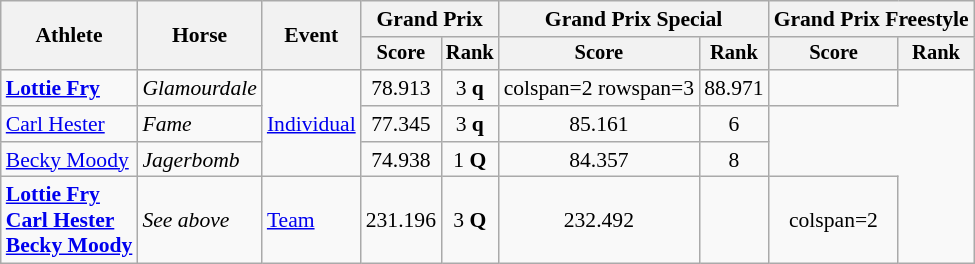<table class="wikitable" style="font-size:90%; text-align:center;">
<tr>
<th rowspan="2">Athlete</th>
<th rowspan="2">Horse</th>
<th rowspan="2">Event</th>
<th colspan="2">Grand Prix</th>
<th colspan="2">Grand Prix Special</th>
<th Colspan="2">Grand Prix Freestyle</th>
</tr>
<tr style="font-size:95%">
<th>Score</th>
<th>Rank</th>
<th>Score</th>
<th>Rank</th>
<th>Score</th>
<th>Rank</th>
</tr>
<tr>
<td align="left"><strong><a href='#'>Lottie Fry</a></strong></td>
<td align="left"><em>Glamourdale</em></td>
<td rowspan="3" align="left"><a href='#'>Individual</a></td>
<td>78.913</td>
<td>3 <strong>q</strong></td>
<td>colspan=2 rowspan=3 </td>
<td>88.971</td>
<td></td>
</tr>
<tr>
<td align="left"><a href='#'>Carl Hester</a></td>
<td align="left"><em>Fame</em></td>
<td>77.345</td>
<td>3 <strong>q</strong></td>
<td>85.161</td>
<td>6</td>
</tr>
<tr>
<td align="left"><a href='#'>Becky Moody</a></td>
<td align="left"><em>Jagerbomb</em></td>
<td>74.938</td>
<td>1 <strong>Q</strong></td>
<td>84.357</td>
<td>8</td>
</tr>
<tr>
<td align="left"><strong><a href='#'>Lottie Fry</a></strong><br><strong><a href='#'>Carl Hester</a></strong><br><strong><a href='#'>Becky Moody</a></strong></td>
<td align="left"><em>See above</em></td>
<td align="left"><a href='#'>Team</a></td>
<td>231.196</td>
<td>3 <strong>Q</strong></td>
<td>232.492</td>
<td></td>
<td>colspan=2 </td>
</tr>
</table>
